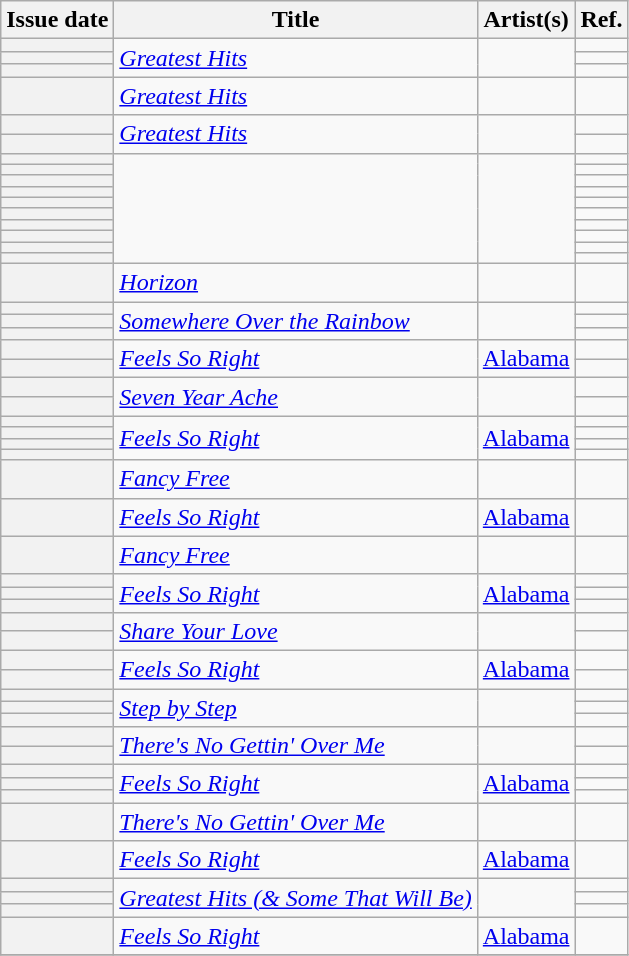<table class="wikitable sortable plainrowheaders">
<tr>
<th scope=col>Issue date</th>
<th scope=col>Title</th>
<th scope=col>Artist(s)</th>
<th scope=col class=unsortable>Ref.</th>
</tr>
<tr>
<th scope=row></th>
<td rowspan=3><em><a href='#'>Greatest Hits</a></em></td>
<td rowspan=3></td>
<td align=center></td>
</tr>
<tr>
<th scope=row></th>
<td align=center></td>
</tr>
<tr>
<th scope=row></th>
<td align=center></td>
</tr>
<tr>
<th scope=row></th>
<td><em><a href='#'>Greatest Hits</a></em></td>
<td></td>
<td align=center></td>
</tr>
<tr>
<th scope=row></th>
<td rowspan=2><em><a href='#'>Greatest Hits</a></em></td>
<td rowspan=2></td>
<td align=center></td>
</tr>
<tr>
<th scope=row></th>
<td align=center></td>
</tr>
<tr>
<th scope=row></th>
<td rowspan=10><em></em></td>
<td rowspan=10></td>
<td align=center></td>
</tr>
<tr>
<th scope=row></th>
<td align=center></td>
</tr>
<tr>
<th scope=row></th>
<td align=center></td>
</tr>
<tr>
<th scope=row></th>
<td align=center></td>
</tr>
<tr>
<th scope=row></th>
<td align=center></td>
</tr>
<tr>
<th scope=row></th>
<td align=center></td>
</tr>
<tr>
<th scope=row></th>
<td align=center></td>
</tr>
<tr>
<th scope=row></th>
<td align=center></td>
</tr>
<tr>
<th scope=row></th>
<td align=center></td>
</tr>
<tr>
<th scope=row></th>
<td align=center></td>
</tr>
<tr>
<th scope=row></th>
<td><em><a href='#'>Horizon</a></em></td>
<td></td>
<td align=center></td>
</tr>
<tr>
<th scope=row></th>
<td rowspan=3><em><a href='#'>Somewhere Over the Rainbow</a></em></td>
<td rowspan=3></td>
<td align=center></td>
</tr>
<tr>
<th scope=row></th>
<td align=center></td>
</tr>
<tr>
<th scope=row></th>
<td align=center></td>
</tr>
<tr>
<th scope=row></th>
<td rowspan=2><em><a href='#'>Feels So Right</a></em></td>
<td rowspan=2><a href='#'>Alabama</a></td>
<td align=center></td>
</tr>
<tr>
<th scope=row></th>
<td align=center></td>
</tr>
<tr>
<th scope=row></th>
<td rowspan=2><em><a href='#'>Seven Year Ache</a></em></td>
<td rowspan=2></td>
<td align=center></td>
</tr>
<tr>
<th scope=row></th>
<td align=center></td>
</tr>
<tr>
<th scope=row></th>
<td rowspan=4><em><a href='#'>Feels So Right</a></em></td>
<td rowspan=4><a href='#'>Alabama</a></td>
<td align=center></td>
</tr>
<tr>
<th scope=row></th>
<td align=center></td>
</tr>
<tr>
<th scope=row></th>
<td align=center></td>
</tr>
<tr>
<th scope=row></th>
<td align=center></td>
</tr>
<tr>
<th scope=row></th>
<td><em><a href='#'>Fancy Free</a></em></td>
<td></td>
<td align=center></td>
</tr>
<tr>
<th scope=row></th>
<td rowspan=1><em><a href='#'>Feels So Right</a></em></td>
<td rowspan=1><a href='#'>Alabama</a></td>
<td align=center></td>
</tr>
<tr>
<th scope=row></th>
<td><em><a href='#'>Fancy Free</a></em></td>
<td></td>
<td align=center></td>
</tr>
<tr>
<th scope=row></th>
<td rowspan=3><em><a href='#'>Feels So Right</a></em></td>
<td rowspan=3><a href='#'>Alabama</a></td>
<td align=center></td>
</tr>
<tr>
<th scope=row></th>
<td align=center></td>
</tr>
<tr>
<th scope=row></th>
<td align=center></td>
</tr>
<tr>
<th scope=row></th>
<td rowspan=2><em><a href='#'>Share Your Love</a></em></td>
<td rowspan=2></td>
<td align=center></td>
</tr>
<tr>
<th scope=row></th>
<td align=center></td>
</tr>
<tr>
<th scope=row></th>
<td rowspan=2><em><a href='#'>Feels So Right</a></em></td>
<td rowspan=2><a href='#'>Alabama</a></td>
<td align=center></td>
</tr>
<tr>
<th scope=row></th>
<td align=center></td>
</tr>
<tr>
<th scope=row></th>
<td rowspan=3><em><a href='#'>Step by Step</a></em></td>
<td rowspan=3></td>
<td align=center></td>
</tr>
<tr>
<th scope=row></th>
<td align=center></td>
</tr>
<tr>
<th scope=row></th>
<td align=center></td>
</tr>
<tr>
<th scope=row></th>
<td rowspan=2><em><a href='#'>There's No Gettin' Over Me</a></em></td>
<td rowspan=2></td>
<td align=center></td>
</tr>
<tr>
<th scope=row></th>
<td align=center></td>
</tr>
<tr>
<th scope=row></th>
<td rowspan=3><em><a href='#'>Feels So Right</a></em></td>
<td rowspan=3><a href='#'>Alabama</a></td>
<td align=center></td>
</tr>
<tr>
<th scope=row></th>
<td align=center></td>
</tr>
<tr>
<th scope=row></th>
<td align=center></td>
</tr>
<tr>
<th scope=row></th>
<td rowspan=1><em><a href='#'>There's No Gettin' Over Me</a></em></td>
<td rowspan=1></td>
<td align=center></td>
</tr>
<tr>
<th scope=row></th>
<td rowspan=1><em><a href='#'>Feels So Right</a></em></td>
<td rowspan=1><a href='#'>Alabama</a></td>
<td align=center></td>
</tr>
<tr>
<th scope=row></th>
<td rowspan=3><em><a href='#'>Greatest Hits (& Some That Will Be)</a></em></td>
<td rowspan=3></td>
<td align=center></td>
</tr>
<tr>
<th scope=row></th>
<td align=center></td>
</tr>
<tr>
<th scope=row></th>
<td align=center></td>
</tr>
<tr>
<th scope=row></th>
<td rowspan=1><em><a href='#'>Feels So Right</a></em></td>
<td rowspan=1><a href='#'>Alabama</a></td>
<td align=center></td>
</tr>
<tr>
</tr>
</table>
